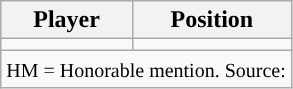<table class="wikitable" style="text-align: center">
<tr align=center>
<th>Player</th>
<th>Position</th>
</tr>
<tr>
<td></td>
<td></td>
</tr>
<tr>
<td colspan="3"><small>HM = Honorable mention. Source: </small></td>
</tr>
</table>
